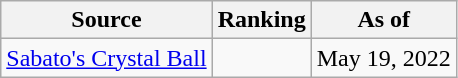<table class="wikitable" style="text-align:center">
<tr>
<th>Source</th>
<th>Ranking</th>
<th>As of</th>
</tr>
<tr>
<td align=left><a href='#'>Sabato's Crystal Ball</a></td>
<td></td>
<td>May 19, 2022</td>
</tr>
</table>
